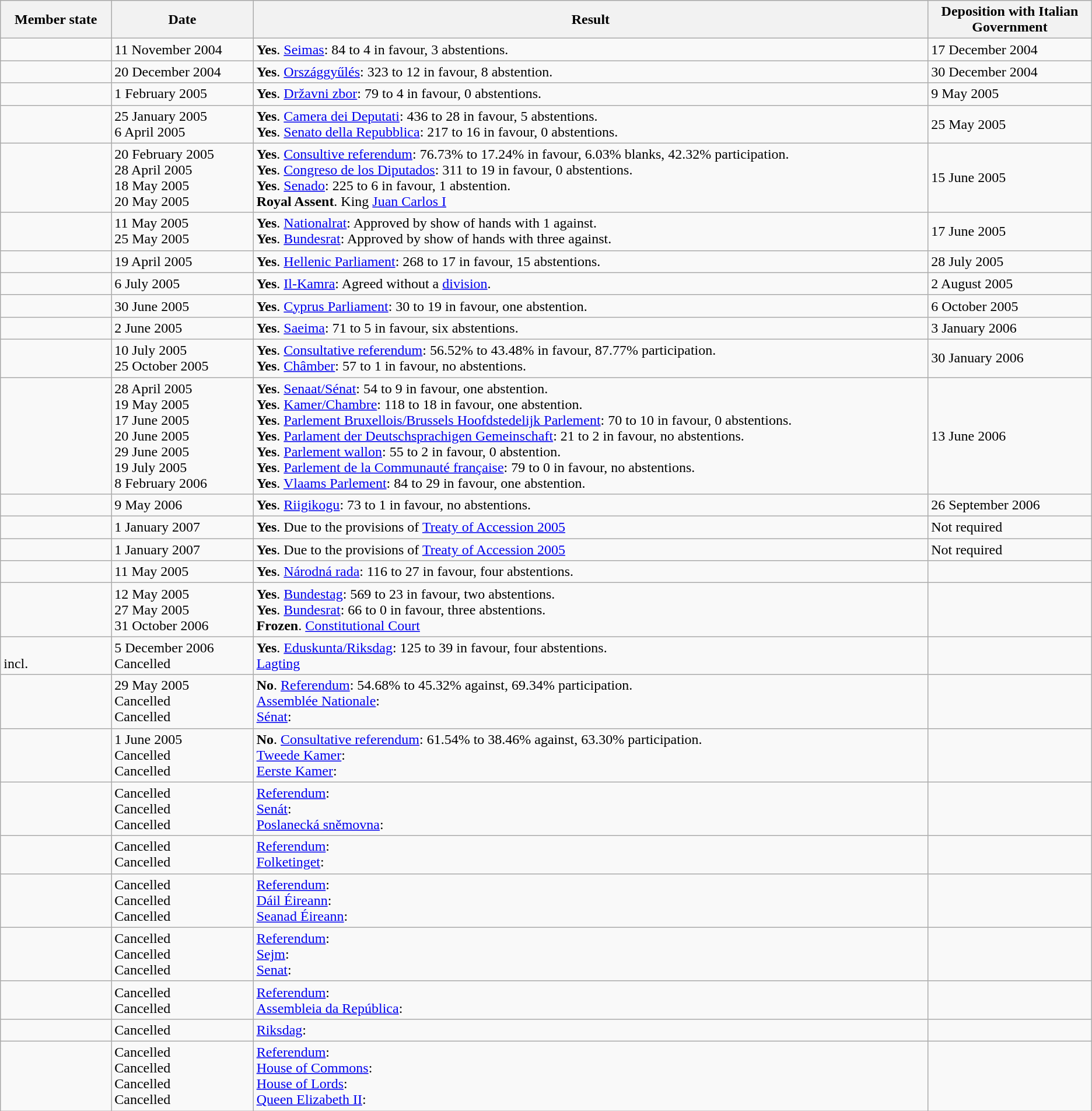<table class="wikitable">
<tr style="background:#efefef;">
<th>Member state</th>
<th>Date</th>
<th>Result</th>
<th style="width:15%;">Deposition with Italian Government</th>
</tr>
<tr>
<td></td>
<td>11 November 2004</td>
<td><strong>Yes</strong>. <a href='#'>Seimas</a>: 84 to 4 in favour, 3 abstentions.</td>
<td>17 December 2004</td>
</tr>
<tr>
<td></td>
<td>20 December 2004</td>
<td><strong>Yes</strong>. <a href='#'>Országgyűlés</a>: 323 to 12 in favour, 8 abstention.</td>
<td>30 December 2004</td>
</tr>
<tr>
<td></td>
<td>1 February 2005</td>
<td><strong>Yes</strong>. <a href='#'>Državni zbor</a>: 79 to 4 in favour, 0 abstentions.</td>
<td>9 May 2005</td>
</tr>
<tr>
<td></td>
<td>25 January 2005<br>6 April 2005</td>
<td><strong>Yes</strong>. <a href='#'>Camera dei Deputati</a>: 436 to 28 in favour, 5 abstentions.<br> <strong>Yes</strong>. <a href='#'>Senato della Repubblica</a>: 217 to 16 in favour, 0 abstentions.</td>
<td>25 May 2005</td>
</tr>
<tr>
<td></td>
<td>20 February 2005<br>28 April 2005<br>18 May 2005<br>20 May 2005</td>
<td><strong>Yes</strong>. <a href='#'>Consultive referendum</a>: 76.73% to 17.24% in favour, 6.03% blanks, 42.32% participation.<br> <strong>Yes</strong>. <a href='#'>Congreso de los Diputados</a>: 311 to 19 in favour, 0 abstentions.<br><strong>Yes</strong>. <a href='#'>Senado</a>: 225 to 6 in favour, 1 abstention.<br> <strong>Royal Assent</strong>. King <a href='#'>Juan Carlos I</a></td>
<td>15 June 2005</td>
</tr>
<tr>
<td></td>
<td>11 May 2005<br>25 May 2005</td>
<td><strong>Yes</strong>. <a href='#'>Nationalrat</a>: Approved by show of hands with 1 against.<br> <strong>Yes</strong>. <a href='#'>Bundesrat</a>: Approved by show of hands with three against.</td>
<td>17 June 2005</td>
</tr>
<tr>
<td></td>
<td>19 April 2005</td>
<td><strong>Yes</strong>. <a href='#'>Hellenic Parliament</a>: 268 to 17 in favour, 15 abstentions.</td>
<td>28 July 2005</td>
</tr>
<tr>
<td></td>
<td>6 July 2005</td>
<td><strong>Yes</strong>. <a href='#'>Il-Kamra</a>: Agreed without a <a href='#'>division</a>.</td>
<td>2 August 2005</td>
</tr>
<tr>
<td></td>
<td>30 June 2005</td>
<td><strong>Yes</strong>. <a href='#'>Cyprus Parliament</a>: 30 to 19 in favour, one abstention.</td>
<td>6 October 2005</td>
</tr>
<tr>
<td></td>
<td>2 June 2005</td>
<td><strong>Yes</strong>. <a href='#'>Saeima</a>: 71 to 5 in favour, six abstentions.</td>
<td>3 January 2006</td>
</tr>
<tr>
<td></td>
<td>10 July 2005 <br>25 October 2005</td>
<td><strong>Yes</strong>. <a href='#'>Consultative referendum</a>: 56.52% to 43.48% in favour, 87.77% participation.<br> <strong>Yes</strong>. <a href='#'>Châmber</a>: 57 to 1 in favour, no abstentions.</td>
<td>30 January 2006</td>
</tr>
<tr>
<td></td>
<td>28 April 2005<br>19 May 2005<br>17 June 2005<br>20 June 2005<br>29 June 2005<br> 19 July 2005<br>8 February 2006</td>
<td><strong>Yes</strong>. <a href='#'>Senaat/Sénat</a>: 54 to 9 in favour, one abstention.<br> <strong>Yes</strong>. <a href='#'>Kamer/Chambre</a>: 118 to 18 in favour, one abstention.<br> <strong>Yes</strong>. <a href='#'>Parlement Bruxellois/Brussels Hoofdstedelijk Parlement</a>: 70 to 10 in favour, 0 abstentions.<br><strong>Yes</strong>. <a href='#'>Parlament der Deutschsprachigen Gemeinschaft</a>: 21 to 2 in favour, no abstentions.<br> <strong>Yes</strong>. <a href='#'>Parlement wallon</a>: 55 to 2 in favour, 0 abstention.<br> <strong>Yes</strong>. <a href='#'>Parlement de la Communauté française</a>: 79 to 0 in favour, no abstentions.<br> <strong>Yes</strong>. <a href='#'>Vlaams Parlement</a>: 84 to 29 in favour, one abstention.</td>
<td>13 June 2006</td>
</tr>
<tr>
<td></td>
<td>9 May 2006</td>
<td><strong>Yes</strong>. <a href='#'>Riigikogu</a>: 73 to 1 in favour, no abstentions.</td>
<td>26 September 2006</td>
</tr>
<tr>
<td></td>
<td>1 January 2007</td>
<td><strong>Yes</strong>. Due to the provisions of <a href='#'>Treaty of Accession 2005</a></td>
<td>Not required</td>
</tr>
<tr>
<td></td>
<td>1 January 2007</td>
<td><strong>Yes</strong>. Due to the provisions of <a href='#'>Treaty of Accession 2005</a></td>
<td>Not required</td>
</tr>
<tr>
<td></td>
<td>11 May 2005</td>
<td><strong>Yes</strong>. <a href='#'>Národná rada</a>: 116 to 27 in favour, four abstentions.</td>
<td></td>
</tr>
<tr>
<td></td>
<td>12 May 2005<br>27 May 2005<br>31 October 2006</td>
<td><strong>Yes</strong>. <a href='#'>Bundestag</a>: 569 to 23 in favour, two abstentions.<br><strong>Yes</strong>. <a href='#'>Bundesrat</a>: 66 to 0 in favour, three abstentions.<br><strong>Frozen</strong>. <a href='#'>Constitutional Court</a></td>
<td></td>
</tr>
<tr>
<td><br>incl. </td>
<td>5 December 2006<br> Cancelled</td>
<td><strong>Yes</strong>. <a href='#'>Eduskunta/Riksdag</a>: 125 to 39 in favour, four abstentions.<br> <a href='#'>Lagting</a></td>
<td></td>
</tr>
<tr>
<td></td>
<td>29 May 2005<br>Cancelled<br>Cancelled</td>
<td><strong>No</strong>. <a href='#'>Referendum</a>: 54.68% to 45.32% against, 69.34% participation. <br> <a href='#'>Assemblée Nationale</a>: <br> <a href='#'>Sénat</a>:</td>
<td></td>
</tr>
<tr>
<td></td>
<td>1 June 2005<br>Cancelled<br>Cancelled</td>
<td><strong>No</strong>. <a href='#'>Consultative referendum</a>: 61.54% to 38.46% against, 63.30% participation. <br> <a href='#'>Tweede Kamer</a>: <br> <a href='#'>Eerste Kamer</a>:</td>
<td></td>
</tr>
<tr>
<td></td>
<td>Cancelled<br>Cancelled <br> Cancelled</td>
<td><a href='#'>Referendum</a>: <br><a href='#'>Senát</a>: <br> <a href='#'>Poslanecká sněmovna</a>:</td>
<td></td>
</tr>
<tr>
<td></td>
<td>Cancelled<br>Cancelled</td>
<td><a href='#'>Referendum</a>: <br> <a href='#'>Folketinget</a>:</td>
<td></td>
</tr>
<tr>
<td></td>
<td>Cancelled<br> Cancelled <br> Cancelled</td>
<td><a href='#'>Referendum</a>: <br> <a href='#'>Dáil Éireann</a>: <br> <a href='#'>Seanad Éireann</a>:</td>
<td></td>
</tr>
<tr>
<td></td>
<td>Cancelled<br>Cancelled<br> Cancelled</td>
<td><a href='#'>Referendum</a>: <br> <a href='#'>Sejm</a>: <br> <a href='#'>Senat</a>:</td>
<td></td>
</tr>
<tr>
<td></td>
<td>Cancelled<br>Cancelled</td>
<td><a href='#'>Referendum</a>: <br> <a href='#'>Assembleia da República</a>:</td>
<td></td>
</tr>
<tr>
<td></td>
<td>Cancelled</td>
<td><a href='#'>Riksdag</a>:</td>
<td></td>
</tr>
<tr>
<td></td>
<td>Cancelled <br> Cancelled <br> Cancelled <br> Cancelled</td>
<td><a href='#'>Referendum</a>: <br> <a href='#'>House of Commons</a>: <br> <a href='#'>House of Lords</a>: <br> <a href='#'>Queen Elizabeth II</a>:</td>
<td></td>
</tr>
</table>
